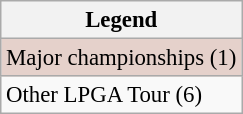<table class="wikitable" style="font-size:95%;">
<tr>
<th>Legend</th>
</tr>
<tr style="background:#e5d1cb;">
<td>Major championships (1)</td>
</tr>
<tr>
<td>Other LPGA Tour (6)</td>
</tr>
</table>
